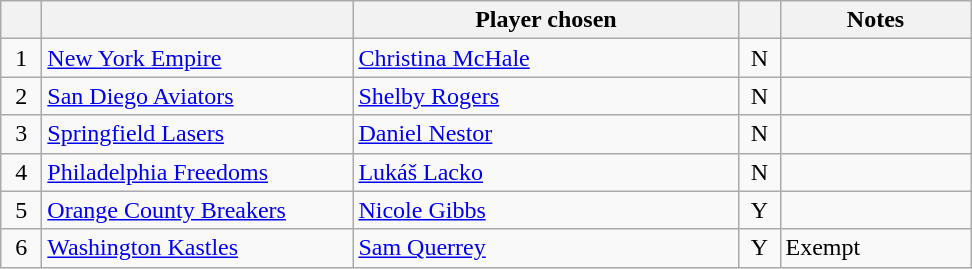<table class="wikitable" style="text-align:left">
<tr>
<th width="20px"></th>
<th width="200px"></th>
<th width="250px">Player chosen</th>
<th width="20px"></th>
<th width="120px">Notes</th>
</tr>
<tr>
<td style="text-align:center">1</td>
<td><a href='#'>New York Empire</a></td>
<td> <a href='#'>Christina McHale</a></td>
<td style="text-align:center">N</td>
<td></td>
</tr>
<tr>
<td style="text-align:center">2</td>
<td><a href='#'>San Diego Aviators</a></td>
<td> <a href='#'>Shelby Rogers</a></td>
<td style="text-align:center">N</td>
<td></td>
</tr>
<tr>
<td style="text-align:center">3</td>
<td><a href='#'>Springfield Lasers</a></td>
<td> <a href='#'>Daniel Nestor</a></td>
<td style="text-align:center">N</td>
<td></td>
</tr>
<tr>
<td style="text-align:center">4</td>
<td><a href='#'>Philadelphia Freedoms</a></td>
<td> <a href='#'>Lukáš Lacko</a></td>
<td style="text-align:center">N</td>
<td></td>
</tr>
<tr>
<td style="text-align:center">5</td>
<td><a href='#'>Orange County Breakers</a></td>
<td> <a href='#'>Nicole Gibbs</a></td>
<td style="text-align:center">Y</td>
<td></td>
</tr>
<tr>
<td style="text-align:center">6</td>
<td><a href='#'>Washington Kastles</a></td>
<td> <a href='#'>Sam Querrey</a></td>
<td style="text-align:center">Y</td>
<td>Exempt</td>
</tr>
</table>
